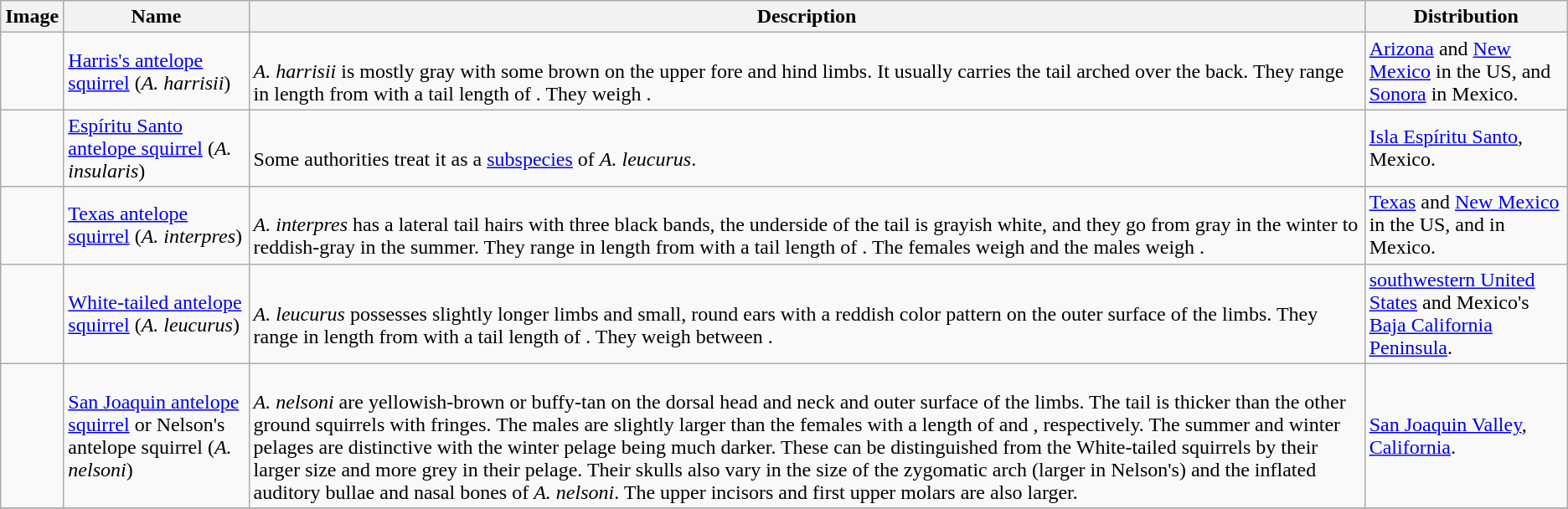<table class="wikitable">
<tr>
<th>Image</th>
<th>Name</th>
<th>Description</th>
<th>Distribution</th>
</tr>
<tr>
<td></td>
<td><a href='#'>Harris's antelope squirrel</a> (<em>A. harrisii</em>)</td>
<td><br><em>A. harrisii</em> is mostly gray with some brown on the upper fore and hind limbs.  It usually carries the tail arched over the back. They range in length from  with a tail length of . They weigh .</td>
<td><a href='#'>Arizona</a> and <a href='#'>New Mexico</a> in the US, and <a href='#'>Sonora</a> in Mexico.</td>
</tr>
<tr>
<td></td>
<td><a href='#'>Espíritu Santo antelope squirrel</a> (<em>A. insularis</em>)</td>
<td><br>Some authorities treat it as a <a href='#'>subspecies</a> of <em>A. leucurus</em>.</td>
<td><a href='#'>Isla Espíritu Santo</a>, Mexico.</td>
</tr>
<tr>
<td></td>
<td><a href='#'>Texas antelope squirrel</a> (<em>A. interpres</em>)</td>
<td><br><em>A. interpres</em> has a lateral tail hairs with three black bands, the underside of the tail is grayish white, and they go from gray in the winter to reddish-gray in the summer. They range in length from  with a tail length of . The females weigh  and the males weigh .</td>
<td><a href='#'>Texas</a> and <a href='#'>New Mexico</a> in the US, and in Mexico.</td>
</tr>
<tr>
<td></td>
<td><a href='#'>White-tailed antelope squirrel</a> (<em>A. leucurus</em>)</td>
<td><br><em>A. leucurus</em> possesses slightly longer limbs and small, round ears with a reddish color pattern on the outer surface of the limbs. They range in length from  with a tail length of .  They weigh between .</td>
<td><a href='#'>southwestern United States</a> and Mexico's <a href='#'>Baja California Peninsula</a>.</td>
</tr>
<tr>
<td></td>
<td><a href='#'>San Joaquin antelope squirrel</a> or Nelson's antelope squirrel (<em>A. nelsoni</em>)</td>
<td><br><em>A. nelsoni</em> are yellowish-brown or buffy-tan on the dorsal head and neck and outer surface of the limbs.  The tail is thicker than the other ground squirrels with fringes.  The males are slightly larger than the females with a length of  and , respectively.  The summer and winter pelages are distinctive with the winter pelage being much darker.  These can be distinguished from the White-tailed squirrels by their larger size and more grey in their pelage.  Their skulls also vary in the size of the zygomatic arch (larger in Nelson's) and the inflated auditory bullae and nasal bones of <em>A. nelsoni</em>. The upper incisors and first upper molars are also larger.</td>
<td><a href='#'>San Joaquin Valley</a>, <a href='#'>California</a>.</td>
</tr>
<tr>
</tr>
</table>
